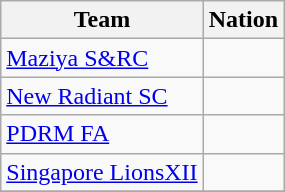<table class="wikitable sortable" style="text-align: left;">
<tr>
<th>Team</th>
<th>Nation</th>
</tr>
<tr>
<td><a href='#'>Maziya S&RC</a></td>
<td></td>
</tr>
<tr>
<td><a href='#'>New Radiant SC</a></td>
<td></td>
</tr>
<tr>
<td><a href='#'>PDRM FA</a></td>
<td></td>
</tr>
<tr>
<td><a href='#'>Singapore LionsXII</a>  </td>
<td></td>
</tr>
<tr>
</tr>
</table>
